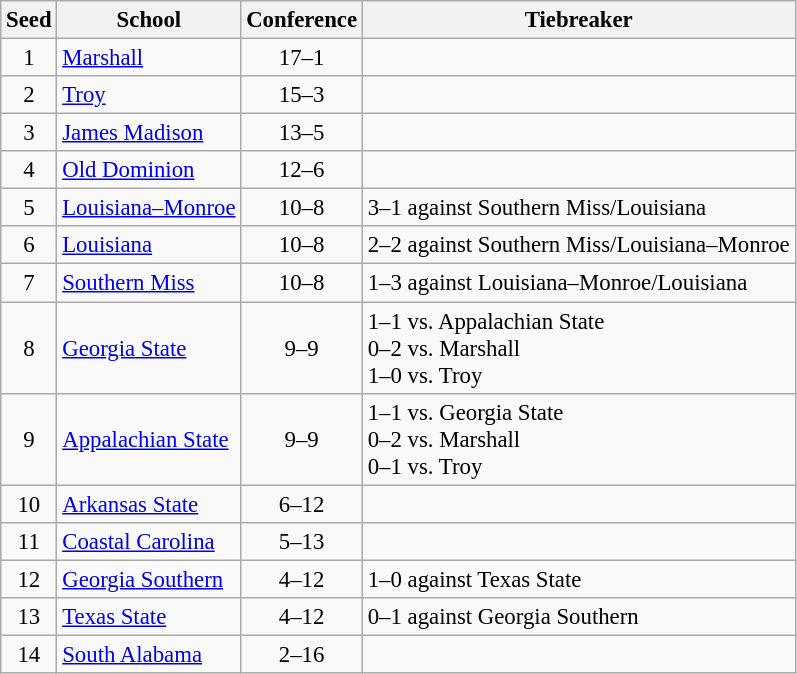<table class="wikitable" style="white-space:nowrap; font-size:95%; text-align:center">
<tr>
<th>Seed</th>
<th>School</th>
<th>Conference</th>
<th>Tiebreaker</th>
</tr>
<tr>
<td>1</td>
<td align="left"><a href='#'>Marshall</a></td>
<td>17–1</td>
<td align="left"></td>
</tr>
<tr>
<td>2</td>
<td align="left"><a href='#'>Troy</a></td>
<td>15–3</td>
<td align="left"></td>
</tr>
<tr>
<td>3</td>
<td align="left"><a href='#'>James Madison</a></td>
<td>13–5</td>
<td align="left"></td>
</tr>
<tr>
<td>4</td>
<td align="left"><a href='#'>Old Dominion</a></td>
<td>12–6</td>
<td align="left"></td>
</tr>
<tr>
<td>5</td>
<td align="left"><a href='#'>Louisiana–Monroe</a></td>
<td>10–8</td>
<td align="left">3–1 against Southern Miss/Louisiana</td>
</tr>
<tr>
<td>6</td>
<td align="left"><a href='#'>Louisiana</a></td>
<td>10–8</td>
<td align="left">2–2 against Southern Miss/Louisiana–Monroe</td>
</tr>
<tr>
<td>7</td>
<td align="left"><a href='#'>Southern Miss</a></td>
<td>10–8</td>
<td align="left">1–3 against Louisiana–Monroe/Louisiana</td>
</tr>
<tr>
<td>8</td>
<td align="left"><a href='#'>Georgia State</a></td>
<td>9–9</td>
<td align="left">1–1 vs. Appalachian State<br>0–2 vs. Marshall<br>1–0 vs. Troy</td>
</tr>
<tr>
<td>9</td>
<td align="left"><a href='#'>Appalachian State</a></td>
<td>9–9</td>
<td align="left">1–1 vs. Georgia State<br>0–2 vs. Marshall<br>0–1 vs. Troy</td>
</tr>
<tr>
<td>10</td>
<td align="left"><a href='#'>Arkansas State</a></td>
<td>6–12</td>
<td align="left"></td>
</tr>
<tr>
<td>11</td>
<td align="left"><a href='#'>Coastal Carolina</a></td>
<td>5–13</td>
<td align="left"></td>
</tr>
<tr>
<td>12</td>
<td align="left"><a href='#'>Georgia Southern</a></td>
<td>4–12</td>
<td align="left">1–0 against Texas State</td>
</tr>
<tr>
<td>13</td>
<td align="left"><a href='#'>Texas State</a></td>
<td>4–12</td>
<td align="left">0–1 against Georgia Southern</td>
</tr>
<tr>
<td>14</td>
<td align="left"><a href='#'>South Alabama</a></td>
<td>2–16</td>
<td align="left"></td>
</tr>
</table>
